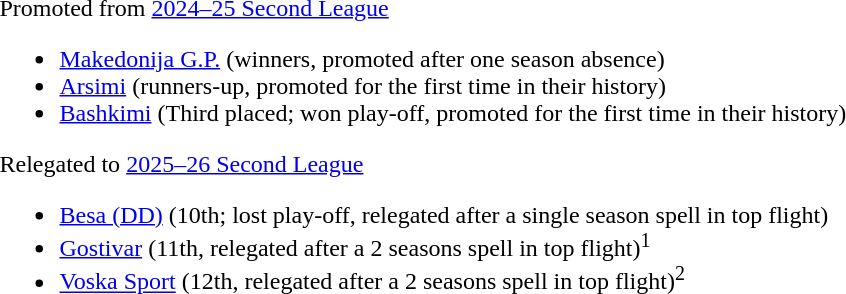<table style="border:0;width:69%;">
<tr style="vertical-align:top;">
<td><br>Promoted from <a href='#'>2024–25 Second League</a><ul><li><a href='#'>Makedonija G.P.</a> (winners, promoted after one season absence)</li><li><a href='#'>Arsimi</a> (runners-up, promoted for the first time in their history)</li><li><a href='#'>Bashkimi</a> (Third placed; won play-off, promoted for the first time in their history)</li></ul>Relegated to <a href='#'>2025–26 Second League</a><ul><li><a href='#'>Besa (DD)</a> (10th; lost play-off, relegated after a single season spell in top flight)</li><li><a href='#'>Gostivar</a> (11th, relegated after a 2 seasons spell in top flight)<sup>1</sup></li><li><a href='#'>Voska Sport</a> (12th, relegated after a 2 seasons spell in top flight)<sup>2</sup></li></ul></td>
<td></td>
</tr>
</table>
